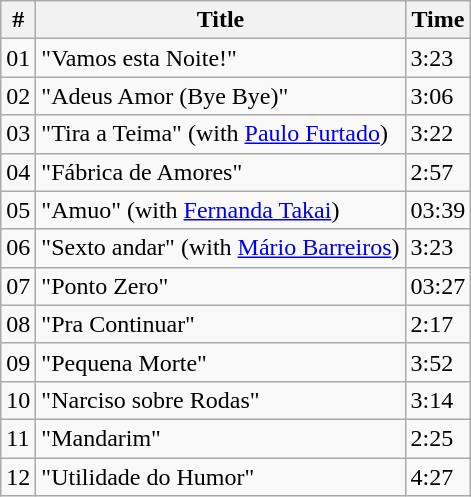<table class="wikitable">
<tr>
<th>#</th>
<th>Title</th>
<th>Time</th>
</tr>
<tr>
<td>01</td>
<td>"Vamos esta Noite!"</td>
<td>3:23</td>
</tr>
<tr>
<td>02</td>
<td>"Adeus Amor (Bye Bye)"</td>
<td>3:06</td>
</tr>
<tr>
<td>03</td>
<td>"Tira a Teima" (with <a href='#'>Paulo Furtado</a>)</td>
<td>3:22</td>
</tr>
<tr>
<td>04</td>
<td>"Fábrica de Amores"</td>
<td>2:57</td>
</tr>
<tr>
<td>05</td>
<td>"Amuo" (with <a href='#'>Fernanda Takai</a>)</td>
<td>03:39</td>
</tr>
<tr>
<td>06</td>
<td>"Sexto andar" (with <a href='#'>Mário Barreiros</a>)</td>
<td>3:23</td>
</tr>
<tr>
<td>07</td>
<td>"Ponto Zero"</td>
<td>03:27</td>
</tr>
<tr>
<td>08</td>
<td>"Pra Continuar"</td>
<td>2:17</td>
</tr>
<tr>
<td>09</td>
<td>"Pequena Morte"</td>
<td>3:52</td>
</tr>
<tr>
<td>10</td>
<td>"Narciso sobre Rodas"</td>
<td>3:14</td>
</tr>
<tr>
<td>11</td>
<td>"Mandarim"</td>
<td>2:25</td>
</tr>
<tr>
<td>12</td>
<td>"Utilidade do Humor"</td>
<td>4:27</td>
</tr>
</table>
